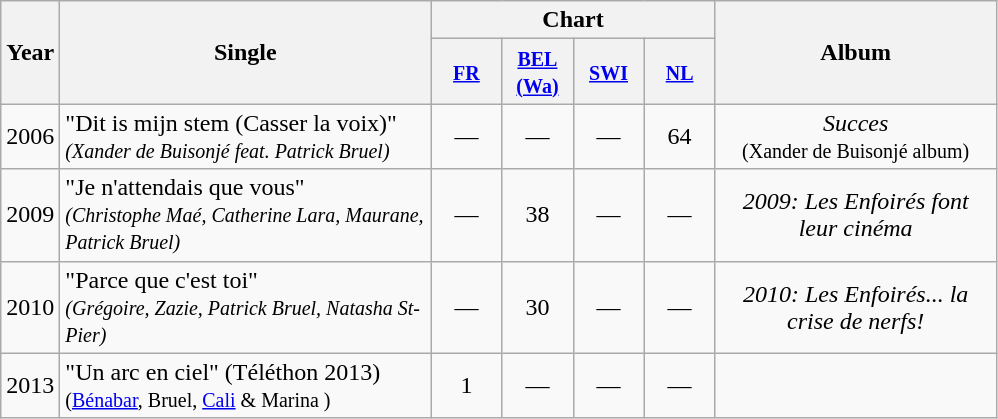<table class="wikitable">
<tr>
<th align="center" rowspan="2" width="10">Year</th>
<th align="center" rowspan="2" width="240">Single</th>
<th align="center" colspan="4">Chart</th>
<th align="center" rowspan="2" width="180">Album</th>
</tr>
<tr>
<th width="40"><small><a href='#'>FR</a></small></th>
<th width="40"><small><a href='#'>BEL <br>(Wa)</a></small></th>
<th width="40"><small><a href='#'>SWI</a></small></th>
<th width="40"><small><a href='#'>NL</a></small></th>
</tr>
<tr>
<td align="center">2006</td>
<td>"Dit is mijn stem (Casser la voix)" <br><small><em>(Xander de Buisonjé feat. Patrick Bruel)</em></small></td>
<td align="center">—</td>
<td align="center">—</td>
<td align="center">—</td>
<td align="center">64</td>
<td align="center"><em>Succes</em> <br><small>(Xander de Buisonjé album)</small></td>
</tr>
<tr>
<td align="center">2009</td>
<td>"Je n'attendais que vous" <br><small><em>(Christophe Maé, Catherine Lara, Maurane, Patrick Bruel)</em></small></td>
<td align="center">—</td>
<td align="center">38</td>
<td align="center">—</td>
<td align="center">—</td>
<td align="center"><em>2009: Les Enfoirés font leur cinéma</em></td>
</tr>
<tr>
<td align="center">2010</td>
<td>"Parce que c'est toi" <br><small><em>(Grégoire, Zazie, Patrick Bruel, Natasha St-Pier)</em></small></td>
<td align="center">—</td>
<td align="center">30</td>
<td align="center">—</td>
<td align="center">—</td>
<td align="center"><em>2010: Les Enfoirés... la crise de nerfs!</em></td>
</tr>
<tr>
<td align="center">2013</td>
<td>"Un arc en ciel" (Téléthon 2013)<br><small>(<a href='#'>Bénabar</a>, Bruel, <a href='#'>Cali</a> & Marina )</small></td>
<td align="center">1</td>
<td align="center">—</td>
<td align="center">—</td>
<td align="center">—</td>
<td align="center"></td>
</tr>
</table>
